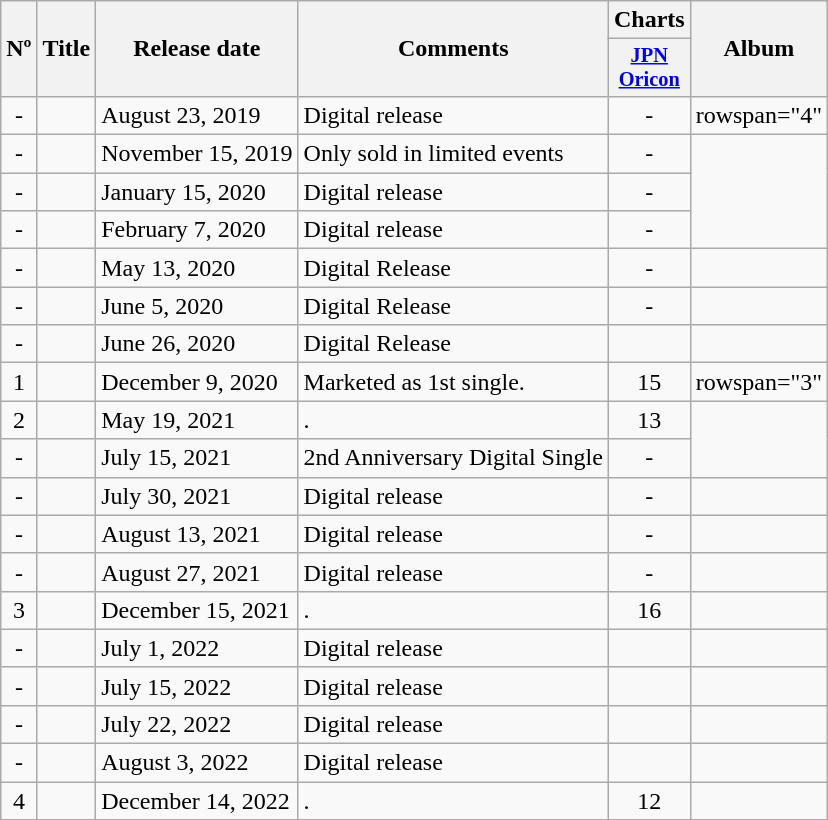<table class="wikitable">
<tr>
<th rowspan="2">Nº</th>
<th rowspan="2">Title</th>
<th rowspan="2">Release date</th>
<th rowspan="2">Comments</th>
<th colspan="1">Charts</th>
<th rowspan="2">Album</th>
</tr>
<tr>
<th style="width:3em;font-size:85%;"><a href='#'>JPN<br>Oricon</a><br></th>
</tr>
<tr>
<td align="center">-</td>
<td></td>
<td>August 23, 2019</td>
<td>Digital release</td>
<td style="text-align:center;">-</td>
<td>rowspan="4" </td>
</tr>
<tr>
<td align="center">-</td>
<td></td>
<td>November 15, 2019</td>
<td>Only sold in limited events</td>
<td style="text-align:center;">-</td>
</tr>
<tr>
<td align="center">-</td>
<td></td>
<td>January 15, 2020</td>
<td>Digital release</td>
<td style="text-align:center;">-</td>
</tr>
<tr>
<td align="center">-</td>
<td></td>
<td>February 7, 2020</td>
<td>Digital release</td>
<td style="text-align:center;">-</td>
</tr>
<tr>
<td align="center">-</td>
<td></td>
<td>May 13, 2020</td>
<td>Digital Release</td>
<td style="text-align:center;">-</td>
<td></td>
</tr>
<tr>
<td align="center">-</td>
<td></td>
<td>June 5, 2020</td>
<td>Digital Release</td>
<td style="text-align:center;">-</td>
<td></td>
</tr>
<tr>
<td align="center">-</td>
<td></td>
<td>June 26, 2020</td>
<td>Digital Release</td>
<td></td>
<td></td>
</tr>
<tr>
<td align="center">1</td>
<td></td>
<td>December 9, 2020</td>
<td>Marketed as 1st single.</td>
<td style="text-align:center;">15</td>
<td>rowspan="3" </td>
</tr>
<tr>
<td align="center">2</td>
<td></td>
<td>May 19, 2021</td>
<td>.</td>
<td style="text-align:center;">13</td>
</tr>
<tr>
<td align="center">-</td>
<td></td>
<td>July 15, 2021</td>
<td>2nd Anniversary Digital Single</td>
<td style="text-align:center;">-</td>
</tr>
<tr>
<td align="center">-</td>
<td></td>
<td>July 30, 2021</td>
<td>Digital release</td>
<td style="text-align:center;">-</td>
<td></td>
</tr>
<tr>
<td align="center">-</td>
<td></td>
<td>August 13, 2021</td>
<td>Digital release</td>
<td style="text-align:center;">-</td>
<td></td>
</tr>
<tr>
<td align="center">-</td>
<td></td>
<td>August 27, 2021</td>
<td>Digital release</td>
<td style="text-align:center;">-</td>
<td></td>
</tr>
<tr>
<td align="center">3</td>
<td></td>
<td>December 15, 2021</td>
<td>.</td>
<td style="text-align:center;">16</td>
<td></td>
</tr>
<tr>
<td align="center">-</td>
<td></td>
<td>July 1, 2022</td>
<td>Digital release</td>
<td></td>
<td></td>
</tr>
<tr>
<td align="center">-</td>
<td></td>
<td>July 15, 2022</td>
<td>Digital release</td>
<td></td>
<td></td>
</tr>
<tr>
<td align="center">-</td>
<td></td>
<td>July 22, 2022</td>
<td>Digital release</td>
<td></td>
<td></td>
</tr>
<tr>
<td align="center">-</td>
<td></td>
<td>August 3, 2022</td>
<td>Digital release</td>
<td></td>
<td></td>
</tr>
<tr>
<td align="center">4</td>
<td></td>
<td>December 14, 2022</td>
<td>.</td>
<td style="text-align:center;">12</td>
<td></td>
</tr>
</table>
